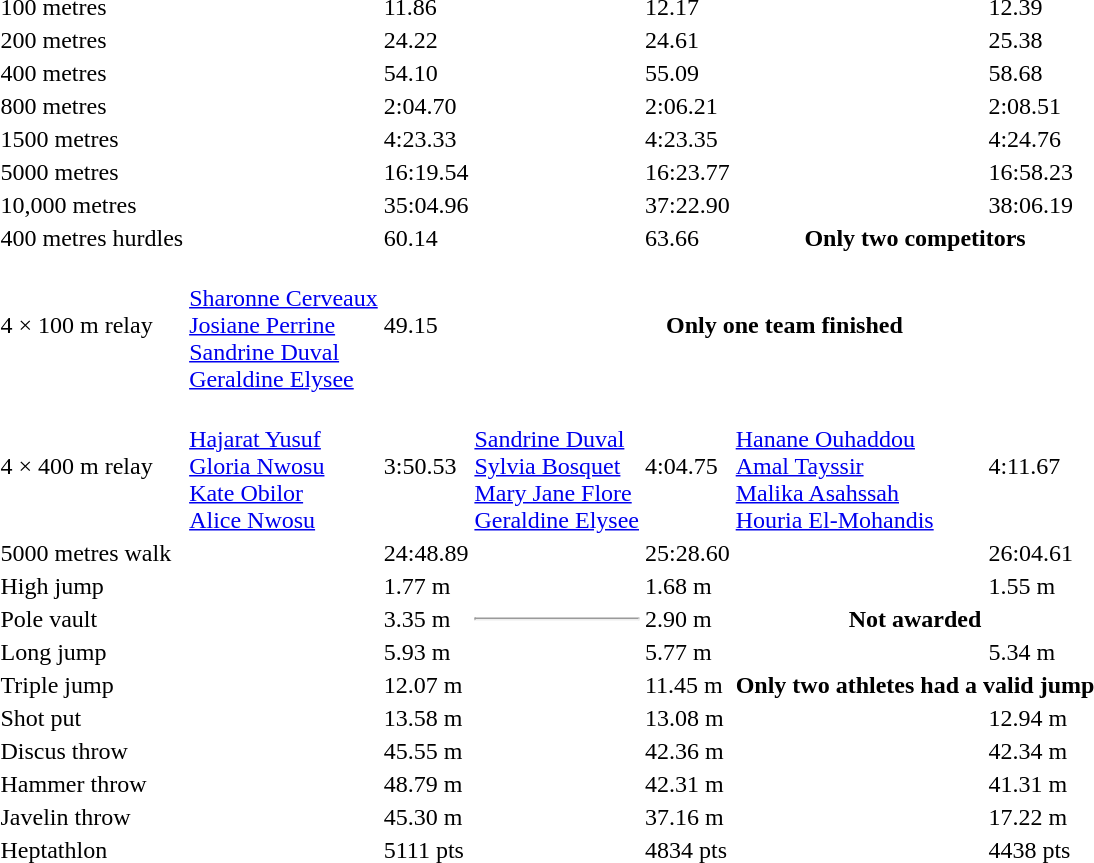<table>
<tr>
<td>100 metres</td>
<td></td>
<td>11.86</td>
<td></td>
<td>12.17</td>
<td></td>
<td>12.39</td>
</tr>
<tr>
<td>200 metres</td>
<td></td>
<td>24.22</td>
<td></td>
<td>24.61</td>
<td></td>
<td>25.38</td>
</tr>
<tr>
<td>400 metres</td>
<td></td>
<td>54.10</td>
<td></td>
<td>55.09</td>
<td></td>
<td>58.68</td>
</tr>
<tr>
<td>800 metres</td>
<td></td>
<td>2:04.70</td>
<td></td>
<td>2:06.21</td>
<td></td>
<td>2:08.51</td>
</tr>
<tr>
<td>1500 metres</td>
<td></td>
<td>4:23.33</td>
<td></td>
<td>4:23.35</td>
<td></td>
<td>4:24.76</td>
</tr>
<tr>
<td>5000 metres</td>
<td></td>
<td>16:19.54</td>
<td></td>
<td>16:23.77</td>
<td></td>
<td>16:58.23</td>
</tr>
<tr>
<td>10,000 metres</td>
<td></td>
<td>35:04.96</td>
<td></td>
<td>37:22.90</td>
<td></td>
<td>38:06.19</td>
</tr>
<tr>
<td>400 metres hurdles</td>
<td></td>
<td>60.14</td>
<td></td>
<td>63.66</td>
<th colspan=2>Only two competitors</th>
</tr>
<tr>
<td>4 × 100 m relay</td>
<td><br><a href='#'>Sharonne Cerveaux</a><br><a href='#'>Josiane Perrine</a><br><a href='#'>Sandrine Duval</a><br><a href='#'>Geraldine Elysee</a></td>
<td>49.15</td>
<th colspan=4>Only one team finished</th>
</tr>
<tr>
<td>4 × 400 m relay</td>
<td><br><a href='#'>Hajarat Yusuf</a><br><a href='#'>Gloria Nwosu</a><br><a href='#'>Kate Obilor</a><br><a href='#'>Alice Nwosu</a></td>
<td>3:50.53</td>
<td><br><a href='#'>Sandrine Duval</a><br><a href='#'>Sylvia Bosquet</a><br><a href='#'>Mary Jane Flore</a><br><a href='#'>Geraldine Elysee</a></td>
<td>4:04.75</td>
<td><br><a href='#'>Hanane Ouhaddou</a><br><a href='#'>Amal Tayssir</a><br><a href='#'>Malika Asahssah</a><br><a href='#'>Houria El-Mohandis</a></td>
<td>4:11.67</td>
</tr>
<tr>
<td>5000 metres walk</td>
<td></td>
<td>24:48.89</td>
<td></td>
<td>25:28.60</td>
<td></td>
<td>26:04.61</td>
</tr>
<tr>
<td>High jump</td>
<td></td>
<td>1.77 m</td>
<td></td>
<td>1.68 m</td>
<td></td>
<td>1.55 m</td>
</tr>
<tr>
<td>Pole vault</td>
<td></td>
<td>3.35 m</td>
<td><hr></td>
<td>2.90 m</td>
<th colspan=2>Not awarded</th>
</tr>
<tr>
<td>Long jump</td>
<td></td>
<td>5.93 m</td>
<td></td>
<td>5.77 m</td>
<td></td>
<td>5.34 m</td>
</tr>
<tr>
<td>Triple jump</td>
<td></td>
<td>12.07 m</td>
<td></td>
<td>11.45 m</td>
<th colspan=2>Only two athletes had a valid jump</th>
</tr>
<tr>
<td>Shot put</td>
<td></td>
<td>13.58 m</td>
<td></td>
<td>13.08 m</td>
<td></td>
<td>12.94 m</td>
</tr>
<tr>
<td>Discus throw</td>
<td></td>
<td>45.55 m</td>
<td></td>
<td>42.36 m</td>
<td></td>
<td>42.34 m</td>
</tr>
<tr>
<td>Hammer throw</td>
<td></td>
<td>48.79 m</td>
<td></td>
<td>42.31 m</td>
<td></td>
<td>41.31 m</td>
</tr>
<tr>
<td>Javelin throw</td>
<td></td>
<td>45.30 m</td>
<td></td>
<td>37.16 m</td>
<td></td>
<td>17.22 m</td>
</tr>
<tr>
<td>Heptathlon</td>
<td></td>
<td>5111 pts</td>
<td></td>
<td>4834 pts</td>
<td></td>
<td>4438 pts</td>
</tr>
</table>
